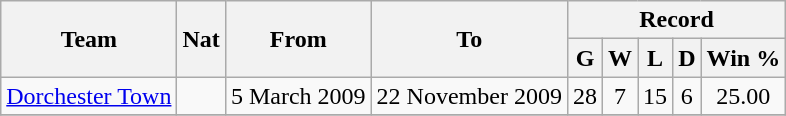<table class="wikitable" style="text-align: center">
<tr>
<th rowspan="2">Team</th>
<th rowspan="2">Nat</th>
<th rowspan="2">From</th>
<th rowspan="2">To</th>
<th colspan="5">Record</th>
</tr>
<tr>
<th>G</th>
<th>W</th>
<th>L</th>
<th>D</th>
<th>Win %</th>
</tr>
<tr>
<td align=left><a href='#'>Dorchester Town</a></td>
<td></td>
<td align=left>5 March 2009</td>
<td align=left>22 November 2009</td>
<td>28</td>
<td>7</td>
<td>15</td>
<td>6</td>
<td>25.00</td>
</tr>
<tr>
</tr>
</table>
